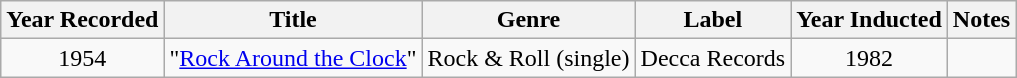<table class=wikitable>
<tr>
<th>Year Recorded</th>
<th>Title</th>
<th>Genre</th>
<th>Label</th>
<th>Year Inducted</th>
<th>Notes</th>
</tr>
<tr align=center>
<td>1954</td>
<td>"<a href='#'>Rock Around the Clock</a>"</td>
<td>Rock & Roll (single)</td>
<td>Decca Records</td>
<td>1982</td>
<td></td>
</tr>
</table>
